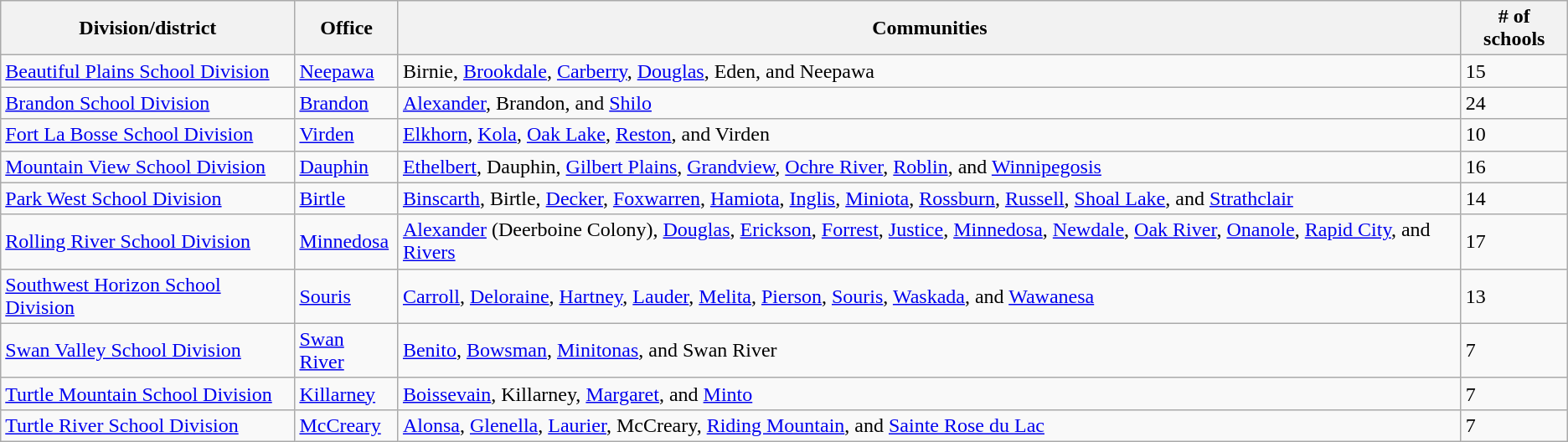<table class="wikitable">
<tr>
<th>Division/district</th>
<th>Office</th>
<th>Communities</th>
<th># of schools</th>
</tr>
<tr>
<td><a href='#'>Beautiful Plains School Division</a></td>
<td><a href='#'>Neepawa</a></td>
<td>Birnie, <a href='#'>Brookdale</a>, <a href='#'>Carberry</a>, <a href='#'>Douglas</a>, Eden, and Neepawa</td>
<td>15</td>
</tr>
<tr>
<td><a href='#'>Brandon School Division</a></td>
<td><a href='#'>Brandon</a></td>
<td><a href='#'>Alexander</a>, Brandon, and <a href='#'>Shilo</a></td>
<td>24</td>
</tr>
<tr>
<td><a href='#'>Fort La Bosse School Division</a></td>
<td><a href='#'>Virden</a></td>
<td><a href='#'>Elkhorn</a>, <a href='#'>Kola</a>, <a href='#'>Oak Lake</a>, <a href='#'>Reston</a>, and Virden</td>
<td>10</td>
</tr>
<tr>
<td><a href='#'>Mountain View School Division</a></td>
<td><a href='#'>Dauphin</a></td>
<td><a href='#'>Ethelbert</a>, Dauphin, <a href='#'>Gilbert Plains</a>, <a href='#'>Grandview</a>, <a href='#'>Ochre River</a>, <a href='#'>Roblin</a>, and <a href='#'>Winnipegosis</a></td>
<td>16</td>
</tr>
<tr>
<td><a href='#'>Park West School Division</a></td>
<td><a href='#'>Birtle</a></td>
<td><a href='#'>Binscarth</a>, Birtle, <a href='#'>Decker</a>, <a href='#'>Foxwarren</a>, <a href='#'>Hamiota</a>, <a href='#'>Inglis</a>, <a href='#'>Miniota</a>, <a href='#'>Rossburn</a>, <a href='#'>Russell</a>, <a href='#'>Shoal Lake</a>, and <a href='#'>Strathclair</a></td>
<td>14</td>
</tr>
<tr>
<td><a href='#'>Rolling River School Division</a></td>
<td><a href='#'>Minnedosa</a></td>
<td><a href='#'>Alexander</a> (Deerboine Colony), <a href='#'>Douglas</a>, <a href='#'>Erickson</a>, <a href='#'>Forrest</a>, <a href='#'>Justice</a>, <a href='#'>Minnedosa</a>, <a href='#'>Newdale</a>, <a href='#'>Oak River</a>, <a href='#'>Onanole</a>, <a href='#'>Rapid City</a>, and <a href='#'>Rivers</a></td>
<td>17</td>
</tr>
<tr>
<td><a href='#'>Southwest Horizon School Division</a></td>
<td><a href='#'>Souris</a></td>
<td><a href='#'>Carroll</a>, <a href='#'>Deloraine</a>, <a href='#'>Hartney</a>, <a href='#'>Lauder</a>, <a href='#'>Melita</a>, <a href='#'>Pierson</a>, <a href='#'>Souris</a>, <a href='#'>Waskada</a>, and <a href='#'>Wawanesa</a></td>
<td>13</td>
</tr>
<tr>
<td><a href='#'>Swan Valley School Division</a></td>
<td><a href='#'>Swan River</a></td>
<td><a href='#'>Benito</a>, <a href='#'>Bowsman</a>, <a href='#'>Minitonas</a>, and Swan River</td>
<td>7</td>
</tr>
<tr>
<td><a href='#'>Turtle Mountain School Division</a></td>
<td><a href='#'>Killarney</a></td>
<td><a href='#'>Boissevain</a>, Killarney, <a href='#'>Margaret</a>, and <a href='#'>Minto</a></td>
<td>7</td>
</tr>
<tr>
<td><a href='#'>Turtle River School Division</a></td>
<td><a href='#'>McCreary</a></td>
<td><a href='#'>Alonsa</a>, <a href='#'>Glenella</a>, <a href='#'>Laurier</a>, McCreary, <a href='#'>Riding Mountain</a>, and <a href='#'>Sainte Rose du Lac</a></td>
<td>7</td>
</tr>
</table>
